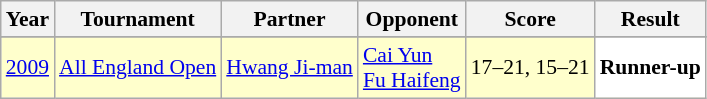<table class="sortable wikitable" style="font-size: 90%;">
<tr>
<th>Year</th>
<th>Tournament</th>
<th>Partner</th>
<th>Opponent</th>
<th>Score</th>
<th>Result</th>
</tr>
<tr>
</tr>
<tr style="background:#FFFFCC">
<td align="center"><a href='#'>2009</a></td>
<td align="left"><a href='#'>All England Open</a></td>
<td align="left"> <a href='#'>Hwang Ji-man</a></td>
<td align="left"> <a href='#'>Cai Yun</a> <br>  <a href='#'>Fu Haifeng</a></td>
<td align="left">17–21, 15–21</td>
<td style="text-align:left; background:white"> <strong>Runner-up</strong></td>
</tr>
</table>
